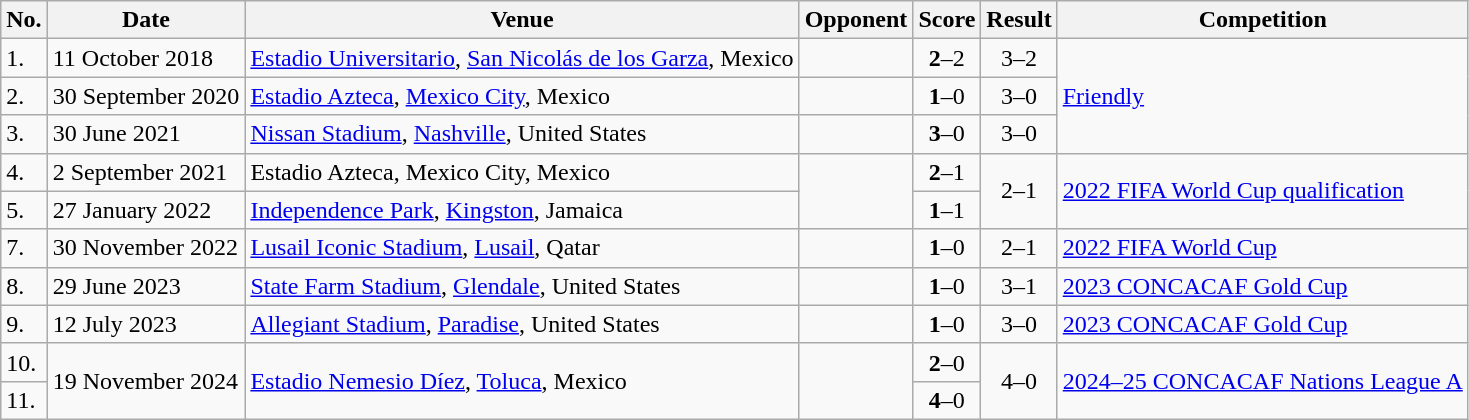<table class="wikitable plainrowheaders sortable">
<tr>
<th>No.</th>
<th>Date</th>
<th>Venue</th>
<th>Opponent</th>
<th>Score</th>
<th>Result</th>
<th>Competition</th>
</tr>
<tr>
<td>1.</td>
<td>11 October 2018</td>
<td><a href='#'>Estadio Universitario</a>, <a href='#'>San Nicolás de los Garza</a>, Mexico</td>
<td></td>
<td align=center><strong>2</strong>–2</td>
<td align=center>3–2</td>
<td rowspan=3><a href='#'>Friendly</a></td>
</tr>
<tr>
<td>2.</td>
<td>30 September 2020</td>
<td><a href='#'>Estadio Azteca</a>, <a href='#'>Mexico City</a>, Mexico</td>
<td></td>
<td align=center><strong>1</strong>–0</td>
<td align=center>3–0</td>
</tr>
<tr>
<td>3.</td>
<td>30 June 2021</td>
<td><a href='#'>Nissan Stadium</a>, <a href='#'>Nashville</a>, United States</td>
<td></td>
<td align=center><strong>3</strong>–0</td>
<td align=center>3–0</td>
</tr>
<tr>
<td>4.</td>
<td>2 September 2021</td>
<td>Estadio Azteca, Mexico City, Mexico</td>
<td rowspan=2></td>
<td align=center><strong>2</strong>–1</td>
<td align=center rowspan=2>2–1</td>
<td rowspan=2><a href='#'>2022 FIFA World Cup qualification</a></td>
</tr>
<tr>
<td>5.</td>
<td>27 January 2022</td>
<td><a href='#'>Independence Park</a>, <a href='#'>Kingston</a>, Jamaica</td>
<td align=center><strong>1</strong>–1</td>
</tr>
<tr>
<td>7.</td>
<td>30 November 2022</td>
<td><a href='#'>Lusail Iconic Stadium</a>, <a href='#'>Lusail</a>, Qatar</td>
<td></td>
<td align=center><strong>1</strong>–0</td>
<td align=center>2–1</td>
<td><a href='#'>2022 FIFA World Cup</a></td>
</tr>
<tr>
<td>8.</td>
<td>29 June 2023</td>
<td><a href='#'>State Farm Stadium</a>, <a href='#'>Glendale</a>, United States</td>
<td></td>
<td align=center><strong>1</strong>–0</td>
<td align=center>3–1</td>
<td><a href='#'>2023 CONCACAF Gold Cup</a></td>
</tr>
<tr>
<td>9.</td>
<td>12 July 2023</td>
<td><a href='#'>Allegiant Stadium</a>, <a href='#'>Paradise</a>, United States</td>
<td></td>
<td align=center><strong>1</strong>–0</td>
<td align=center>3–0</td>
<td><a href='#'>2023 CONCACAF Gold Cup</a></td>
</tr>
<tr>
<td>10.</td>
<td rowspan=2>19 November 2024</td>
<td rowspan=2><a href='#'>Estadio Nemesio Díez</a>, <a href='#'>Toluca</a>, Mexico</td>
<td rowspan=2></td>
<td align=center><strong>2</strong>–0</td>
<td align=center rowspan=2>4–0</td>
<td rowspan=2><a href='#'>2024–25 CONCACAF Nations League A</a></td>
</tr>
<tr>
<td>11.</td>
<td align=center><strong>4</strong>–0</td>
</tr>
</table>
